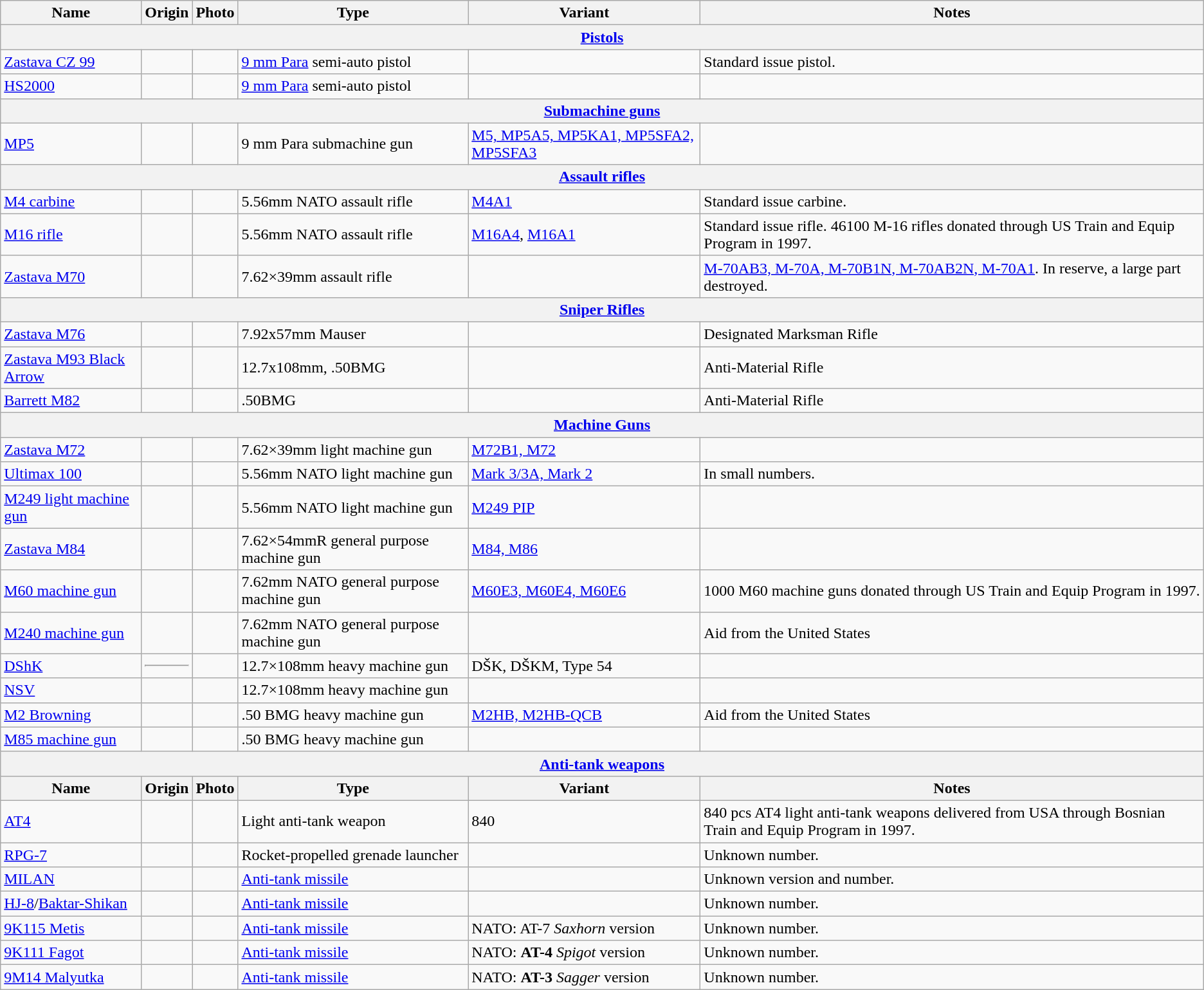<table class="wikitable">
<tr>
<th style="text-align:center;">Name</th>
<th style="text-align: center;">Origin</th>
<th style="text-align:l center;">Photo</th>
<th style="text-align:l center;">Type</th>
<th style="text-align:l center;">Variant</th>
<th style="text-align: center;">Notes</th>
</tr>
<tr>
<th colspan="6" style="align: center;"><a href='#'>Pistols</a></th>
</tr>
<tr>
<td><a href='#'>Zastava CZ 99</a></td>
<td></td>
<td></td>
<td><a href='#'>9 mm Para</a> semi-auto pistol</td>
<td></td>
<td>Standard issue pistol.</td>
</tr>
<tr>
<td><a href='#'>HS2000</a></td>
<td></td>
<td></td>
<td><a href='#'>9 mm Para</a> semi-auto pistol</td>
<td></td>
<td></td>
</tr>
<tr>
<th colspan="6" style="align: center;"><a href='#'>Submachine guns</a></th>
</tr>
<tr>
<td><a href='#'>MP5</a></td>
<td></td>
<td></td>
<td>9 mm Para submachine gun</td>
<td><a href='#'>M5, MP5A5, MP5KA1, MP5SFA2, MP5SFA3</a></td>
<td></td>
</tr>
<tr>
<th colspan="6" style="align: center;"><a href='#'>Assault rifles</a></th>
</tr>
<tr>
<td><a href='#'>M4 carbine</a></td>
<td></td>
<td></td>
<td>5.56mm NATO assault rifle</td>
<td><a href='#'>M4A1</a></td>
<td>Standard issue carbine.</td>
</tr>
<tr>
<td><a href='#'>M16 rifle</a></td>
<td></td>
<td></td>
<td>5.56mm NATO assault rifle</td>
<td><a href='#'>M16A4</a>, <a href='#'>M16A1</a></td>
<td>Standard issue rifle. 46100 M-16 rifles donated through US Train and Equip Program in 1997.</td>
</tr>
<tr>
<td><a href='#'>Zastava M70</a></td>
<td></td>
<td></td>
<td>7.62×39mm assault rifle</td>
<td></td>
<td><a href='#'>M-70AB3, M-70A, M-70B1N, M-70AB2N, M-70A1</a>. In reserve, a large part destroyed.</td>
</tr>
<tr>
<th colspan="6" style="align: center;"><a href='#'>Sniper Rifles</a></th>
</tr>
<tr>
<td><a href='#'>Zastava M76</a></td>
<td></td>
<td></td>
<td>7.92x57mm Mauser</td>
<td></td>
<td>Designated Marksman Rifle</td>
</tr>
<tr>
<td><a href='#'>Zastava M93 Black Arrow</a></td>
<td></td>
<td></td>
<td>12.7x108mm, .50BMG</td>
<td></td>
<td>Anti-Material Rifle</td>
</tr>
<tr>
<td><a href='#'>Barrett M82</a></td>
<td></td>
<td></td>
<td>.50BMG</td>
<td></td>
<td>Anti-Material Rifle</td>
</tr>
<tr>
<th colspan="6" style="align: center;"><a href='#'>Machine Guns</a></th>
</tr>
<tr>
<td><a href='#'>Zastava M72</a></td>
<td></td>
<td></td>
<td>7.62×39mm light machine gun</td>
<td><a href='#'>M72B1, M72</a></td>
<td></td>
</tr>
<tr>
<td><a href='#'>Ultimax 100</a></td>
<td></td>
<td></td>
<td>5.56mm NATO light machine gun</td>
<td><a href='#'>Mark 3/3A, Mark 2</a></td>
<td>In small numbers.</td>
</tr>
<tr>
<td><a href='#'>M249 light machine gun</a></td>
<td></td>
<td></td>
<td>5.56mm NATO light machine gun</td>
<td><a href='#'>M249 PIP</a></td>
<td></td>
</tr>
<tr>
<td><a href='#'>Zastava M84</a></td>
<td></td>
<td></td>
<td>7.62×54mmR general purpose machine gun</td>
<td><a href='#'>M84, M86</a></td>
<td></td>
</tr>
<tr>
<td><a href='#'>M60 machine gun</a></td>
<td></td>
<td></td>
<td>7.62mm NATO general purpose machine gun</td>
<td><a href='#'>M60E3, M60E4, M60E6</a></td>
<td>1000 M60 machine guns donated through US Train and Equip Program in 1997.</td>
</tr>
<tr>
<td><a href='#'>M240 machine gun</a></td>
<td></td>
<td></td>
<td>7.62mm NATO general purpose machine gun</td>
<td></td>
<td>Aid from the United States</td>
</tr>
<tr>
<td><a href='#'>DShK</a></td>
<td> <hr> </td>
<td></td>
<td>12.7×108mm heavy machine gun</td>
<td>DŠK, DŠKM, Type 54</td>
<td></td>
</tr>
<tr>
<td><a href='#'>NSV</a></td>
<td></td>
<td></td>
<td>12.7×108mm heavy machine gun</td>
<td></td>
<td></td>
</tr>
<tr>
<td><a href='#'>M2 Browning</a></td>
<td></td>
<td></td>
<td>.50 BMG heavy machine gun</td>
<td><a href='#'>M2HB, M2HB-QCB</a></td>
<td>Aid from the United States</td>
</tr>
<tr>
<td><a href='#'>M85 machine gun</a></td>
<td></td>
<td></td>
<td>.50 BMG heavy machine gun</td>
<td></td>
<td></td>
</tr>
<tr>
<th colspan="6" style="align: center;"><a href='#'>Anti-tank weapons</a></th>
</tr>
<tr>
<th>Name</th>
<th>Origin</th>
<th>Photo</th>
<th>Type</th>
<th>Variant</th>
<th>Notes</th>
</tr>
<tr>
<td><a href='#'>AT4</a></td>
<td></td>
<td></td>
<td>Light anti-tank weapon</td>
<td>840</td>
<td>840 pcs AT4 light anti-tank weapons delivered from USA through Bosnian Train and Equip Program in 1997.</td>
</tr>
<tr>
<td><a href='#'>RPG-7</a></td>
<td></td>
<td></td>
<td>Rocket-propelled grenade launcher</td>
<td></td>
<td>Unknown number.</td>
</tr>
<tr>
<td><a href='#'>MILAN</a></td>
<td></td>
<td></td>
<td><a href='#'>Anti-tank missile</a></td>
<td></td>
<td>Unknown version and number.</td>
</tr>
<tr>
<td><a href='#'>HJ-8</a>/<a href='#'>Baktar-Shikan</a></td>
<td><br></td>
<td></td>
<td><a href='#'>Anti-tank missile</a></td>
<td></td>
<td>Unknown number.</td>
</tr>
<tr>
<td><a href='#'>9K115 Metis</a></td>
<td></td>
<td></td>
<td><a href='#'>Anti-tank missile</a></td>
<td>NATO: AT-7 <em>Saxhorn</em> version</td>
<td>Unknown number.</td>
</tr>
<tr>
<td><a href='#'>9K111 Fagot</a></td>
<td></td>
<td></td>
<td><a href='#'>Anti-tank missile</a></td>
<td>NATO: <strong>AT-4</strong> <em>Spigot</em> version</td>
<td>Unknown number.</td>
</tr>
<tr>
<td><a href='#'>9M14 Malyutka</a></td>
<td></td>
<td></td>
<td><a href='#'>Anti-tank missile</a></td>
<td>NATO: <strong>AT-3</strong> <em>Sagger</em> version</td>
<td>Unknown number.</td>
</tr>
</table>
